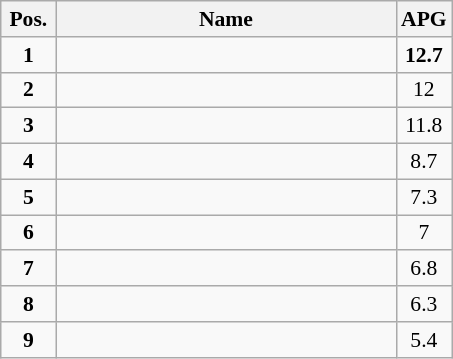<table class="wikitable" style="text-align:center; font-size:90%;">
<tr>
<th width=30px>Pos.</th>
<th width=220px>Name</th>
<th width=20px>APG</th>
</tr>
<tr>
<td><strong>1</strong></td>
<td align=left><strong></strong></td>
<td><strong>12.7</strong></td>
</tr>
<tr>
<td><strong>2</strong></td>
<td align=left></td>
<td>12</td>
</tr>
<tr>
<td><strong>3</strong></td>
<td align=left></td>
<td>11.8</td>
</tr>
<tr>
<td><strong>4</strong></td>
<td align=left></td>
<td>8.7</td>
</tr>
<tr>
<td><strong>5</strong></td>
<td align=left></td>
<td>7.3</td>
</tr>
<tr>
<td><strong>6</strong></td>
<td align=left></td>
<td>7</td>
</tr>
<tr>
<td><strong>7</strong></td>
<td align=left></td>
<td>6.8</td>
</tr>
<tr>
<td><strong>8</strong></td>
<td align=left></td>
<td>6.3</td>
</tr>
<tr>
<td><strong>9</strong></td>
<td align=left></td>
<td>5.4</td>
</tr>
</table>
